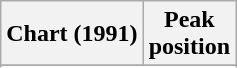<table class="wikitable sortable plainrowheaders" style="text-align:center">
<tr>
<th scope="col">Chart (1991)</th>
<th scope="col">Peak<br>position</th>
</tr>
<tr>
</tr>
<tr>
</tr>
<tr>
</tr>
</table>
